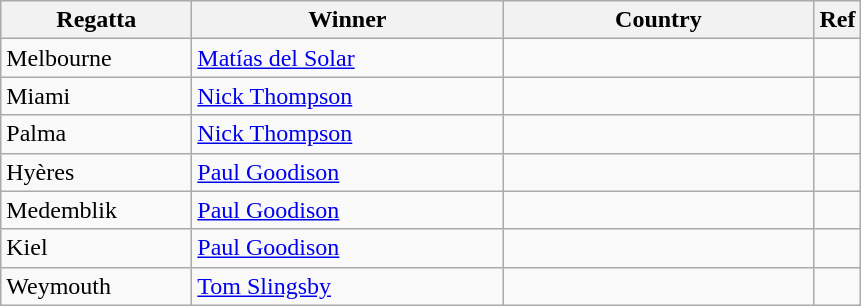<table class="wikitable">
<tr>
<th width=120>Regatta</th>
<th style="width:200px;">Winner</th>
<th style="width:200px;">Country</th>
<th>Ref</th>
</tr>
<tr>
<td>Melbourne</td>
<td><a href='#'>Matías del Solar</a></td>
<td></td>
<td></td>
</tr>
<tr>
<td>Miami</td>
<td><a href='#'>Nick Thompson</a></td>
<td></td>
<td></td>
</tr>
<tr>
<td>Palma</td>
<td><a href='#'>Nick Thompson</a></td>
<td></td>
<td></td>
</tr>
<tr>
<td>Hyères</td>
<td><a href='#'>Paul Goodison</a></td>
<td></td>
<td></td>
</tr>
<tr>
<td>Medemblik</td>
<td><a href='#'>Paul Goodison</a></td>
<td></td>
<td></td>
</tr>
<tr>
<td>Kiel</td>
<td><a href='#'>Paul Goodison</a></td>
<td></td>
<td></td>
</tr>
<tr>
<td>Weymouth</td>
<td><a href='#'>Tom Slingsby</a></td>
<td></td>
<td></td>
</tr>
</table>
